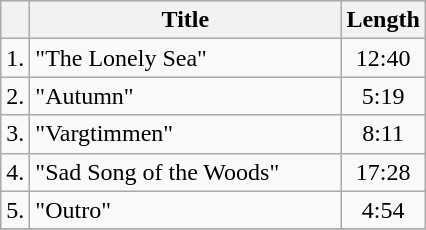<table class="wikitable">
<tr>
<th></th>
<th width="200">Title</th>
<th>Length</th>
</tr>
<tr>
<td>1.</td>
<td>"The Lonely Sea"</td>
<td align="center">12:40</td>
</tr>
<tr>
<td>2.</td>
<td>"Autumn"</td>
<td align="center">5:19</td>
</tr>
<tr>
<td>3.</td>
<td>"Vargtimmen"</td>
<td align="center">8:11</td>
</tr>
<tr>
<td>4.</td>
<td>"Sad Song of the Woods"</td>
<td align="center">17:28</td>
</tr>
<tr>
<td>5.</td>
<td>"Outro"</td>
<td align="center">4:54</td>
</tr>
<tr>
</tr>
</table>
